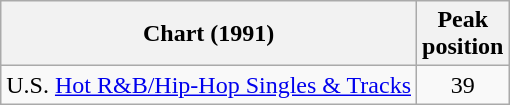<table class="wikitable">
<tr>
<th>Chart (1991)</th>
<th>Peak<br>position</th>
</tr>
<tr>
<td>U.S. <a href='#'>Hot R&B/Hip-Hop Singles & Tracks</a></td>
<td align="center">39</td>
</tr>
</table>
